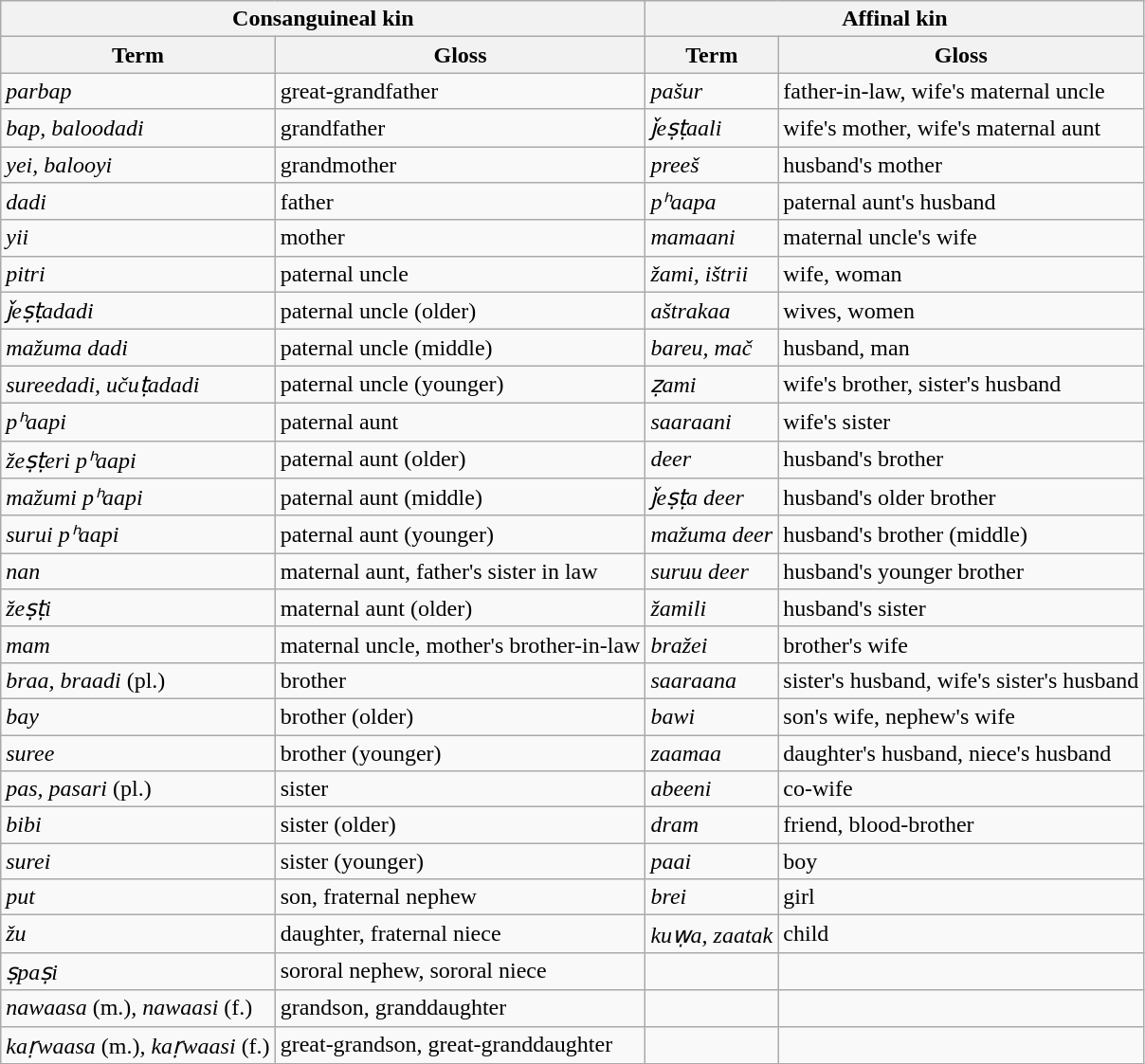<table class="wikitable">
<tr>
<th colspan="2">Consanguineal kin</th>
<th colspan="2">Affinal kin</th>
</tr>
<tr>
<th>Term</th>
<th>Gloss</th>
<th>Term</th>
<th>Gloss</th>
</tr>
<tr>
<td><em>parbap</em></td>
<td>great-grandfather</td>
<td><em>pašur</em></td>
<td>father-in-law, wife's maternal uncle</td>
</tr>
<tr>
<td><em>bap, baloodadi</em></td>
<td>grandfather</td>
<td><em>ǰeṣṭaali</em></td>
<td>wife's mother, wife's maternal aunt</td>
</tr>
<tr>
<td><em>yei, balooyi</em></td>
<td>grandmother</td>
<td><em>preeš</em></td>
<td>husband's mother</td>
</tr>
<tr>
<td><em>dadi</em></td>
<td>father</td>
<td><em>pʰaapa</em></td>
<td>paternal aunt's husband</td>
</tr>
<tr>
<td><em>yii</em></td>
<td>mother</td>
<td><em>mamaani</em></td>
<td>maternal uncle's wife</td>
</tr>
<tr>
<td><em>pitri</em></td>
<td>paternal uncle</td>
<td><em>žami, ištrii</em></td>
<td>wife, woman</td>
</tr>
<tr>
<td><em>ǰeṣṭadadi</em></td>
<td>paternal uncle (older)</td>
<td><em>aštrakaa</em></td>
<td>wives, women</td>
</tr>
<tr>
<td><em>mažuma dadi</em></td>
<td>paternal uncle (middle)</td>
<td><em>bareu, mač</em></td>
<td>husband, man</td>
</tr>
<tr>
<td><em>sureedadi, učuṭadadi</em></td>
<td>paternal uncle (younger)</td>
<td><em>ẓami</em></td>
<td>wife's brother, sister's husband</td>
</tr>
<tr>
<td><em>pʰaapi</em></td>
<td>paternal aunt</td>
<td><em>saaraani</em></td>
<td>wife's sister</td>
</tr>
<tr>
<td><em>žeṣṭeri pʰaapi</em></td>
<td>paternal aunt (older)</td>
<td><em>deer</em></td>
<td>husband's brother</td>
</tr>
<tr>
<td><em>mažumi pʰaapi</em></td>
<td>paternal aunt (middle)</td>
<td><em>ǰeṣṭa deer</em></td>
<td>husband's older brother</td>
</tr>
<tr>
<td><em>surui pʰaapi</em></td>
<td>paternal aunt (younger)</td>
<td><em>mažuma deer</em></td>
<td>husband's brother (middle)</td>
</tr>
<tr>
<td><em>nan</em></td>
<td>maternal aunt, father's sister in law</td>
<td><em>suruu deer</em></td>
<td>husband's younger brother</td>
</tr>
<tr>
<td><em>žeṣṭi</em></td>
<td>maternal aunt (older)</td>
<td><em>žamili</em></td>
<td>husband's sister</td>
</tr>
<tr>
<td><em>mam</em></td>
<td>maternal uncle, mother's brother-in-law</td>
<td><em>bražei</em></td>
<td>brother's wife</td>
</tr>
<tr>
<td><em>braa, braadi</em> (pl.)</td>
<td>brother</td>
<td><em>saaraana</em></td>
<td>sister's husband, wife's sister's husband</td>
</tr>
<tr>
<td><em>bay</em></td>
<td>brother (older)</td>
<td><em>bawi</em></td>
<td>son's wife, nephew's wife</td>
</tr>
<tr>
<td><em>suree</em></td>
<td>brother (younger)</td>
<td><em>zaamaa</em></td>
<td>daughter's husband, niece's husband</td>
</tr>
<tr>
<td><em>pas, pasari</em> (pl.)</td>
<td>sister</td>
<td><em>abeeni</em></td>
<td>co-wife</td>
</tr>
<tr>
<td><em>bibi</em></td>
<td>sister (older)</td>
<td><em>dram</em></td>
<td>friend, blood-brother</td>
</tr>
<tr>
<td><em>surei</em></td>
<td>sister (younger)</td>
<td><em>paai</em></td>
<td>boy</td>
</tr>
<tr>
<td><em>put</em></td>
<td>son, fraternal nephew</td>
<td><em>brei</em></td>
<td>girl</td>
</tr>
<tr>
<td><em>žu</em></td>
<td>daughter, fraternal niece</td>
<td><em>kuẉa, zaatak</em></td>
<td>child</td>
</tr>
<tr>
<td><em>ṣpaṣi</em></td>
<td>sororal nephew, sororal niece</td>
<td></td>
<td></td>
</tr>
<tr>
<td><em>nawaasa</em> (m.)<em>, nawaasi</em> (f.)</td>
<td>grandson, granddaughter</td>
<td></td>
<td></td>
</tr>
<tr>
<td><em>kaṛwaasa</em> (m.)<em>, kaṛwaasi</em> (f.)</td>
<td>great-grandson, great-granddaughter</td>
<td></td>
<td></td>
</tr>
</table>
